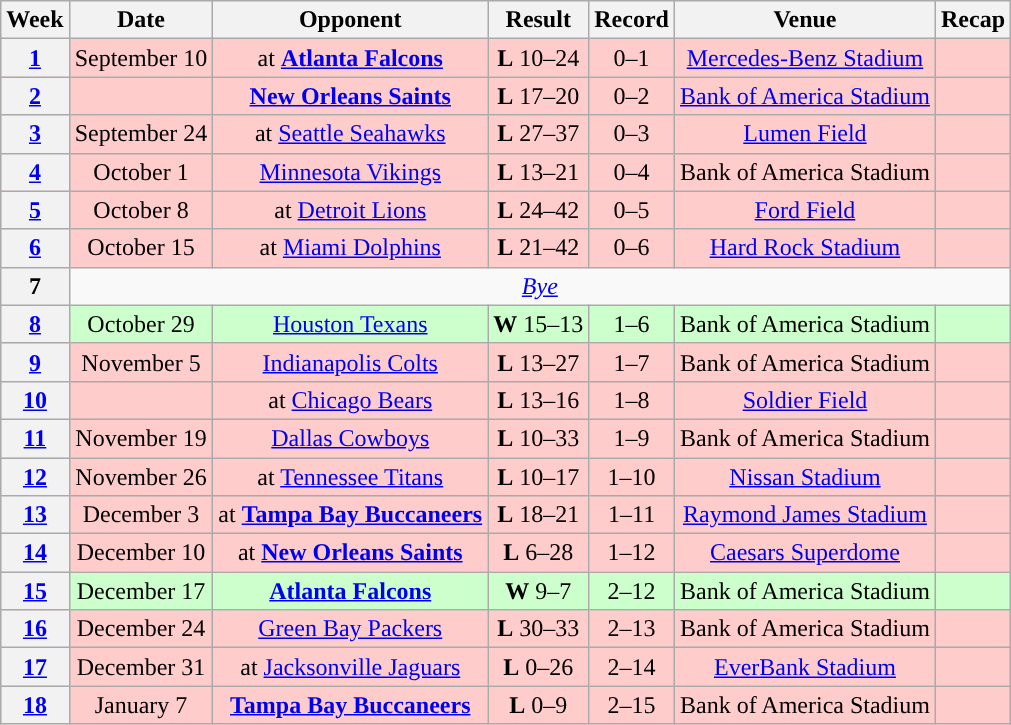<table class="wikitable" style="text-align:center">
<tr>
<th>Week</th>
<th>Date</th>
<th>Opponent</th>
<th>Result</th>
<th>Record</th>
<th>Venue</th>
<th>Recap</th>
</tr>
<tr style="background:#fcc">
<th><a href='#'>1</a></th>
<td>September 10</td>
<td>at <strong><a href='#'>Atlanta Falcons</a></strong></td>
<td><strong>L</strong> 10–24</td>
<td>0–1</td>
<td><a href='#'>Mercedes-Benz Stadium</a></td>
<td></td>
</tr>
<tr style="background:#fcc">
<th><a href='#'>2</a></th>
<td></td>
<td><strong><a href='#'>New Orleans Saints</a></strong></td>
<td><strong>L</strong> 17–20</td>
<td>0–2</td>
<td><a href='#'>Bank of America Stadium</a></td>
<td></td>
</tr>
<tr style="background:#fcc">
<th><a href='#'>3</a></th>
<td>September 24</td>
<td>at <a href='#'>Seattle Seahawks</a></td>
<td><strong>L</strong> 27–37</td>
<td>0–3</td>
<td><a href='#'>Lumen Field</a></td>
<td></td>
</tr>
<tr style="background:#fcc">
<th><a href='#'>4</a></th>
<td>October 1</td>
<td><a href='#'>Minnesota Vikings</a></td>
<td><strong>L</strong> 13–21</td>
<td>0–4</td>
<td>Bank of America Stadium</td>
<td></td>
</tr>
<tr style="background:#fcc">
<th><a href='#'>5</a></th>
<td>October 8</td>
<td>at <a href='#'>Detroit Lions</a></td>
<td><strong>L</strong> 24–42</td>
<td>0–5</td>
<td><a href='#'>Ford Field</a></td>
<td></td>
</tr>
<tr style="background:#fcc">
<th><a href='#'>6</a></th>
<td>October 15</td>
<td>at <a href='#'>Miami Dolphins</a></td>
<td><strong>L</strong> 21–42</td>
<td>0–6</td>
<td><a href='#'>Hard Rock Stadium</a></td>
<td></td>
</tr>
<tr>
<th>7</th>
<td colspan="6"><em><a href='#'>Bye</a></em></td>
</tr>
<tr style="background:#cfc">
<th><a href='#'>8</a></th>
<td>October 29</td>
<td><a href='#'>Houston Texans</a></td>
<td><strong>W</strong> 15–13</td>
<td>1–6</td>
<td>Bank of America Stadium</td>
<td></td>
</tr>
<tr style="background:#fcc">
<th><a href='#'>9</a></th>
<td>November 5</td>
<td><a href='#'>Indianapolis Colts</a></td>
<td><strong>L</strong> 13–27</td>
<td>1–7</td>
<td>Bank of America Stadium</td>
<td></td>
</tr>
<tr style="background:#fcc">
<th><a href='#'>10</a></th>
<td></td>
<td>at <a href='#'>Chicago Bears</a></td>
<td><strong>L</strong> 13–16</td>
<td>1–8</td>
<td><a href='#'>Soldier Field</a></td>
<td></td>
</tr>
<tr style="background:#fcc">
<th><a href='#'>11</a></th>
<td>November 19</td>
<td><a href='#'>Dallas Cowboys</a></td>
<td><strong>L</strong> 10–33</td>
<td>1–9</td>
<td>Bank of America Stadium</td>
<td></td>
</tr>
<tr style="background:#fcc">
<th><a href='#'>12</a></th>
<td>November 26</td>
<td>at <a href='#'>Tennessee Titans</a></td>
<td><strong>L</strong> 10–17</td>
<td>1–10</td>
<td><a href='#'>Nissan Stadium</a></td>
<td></td>
</tr>
<tr style="background:#fcc">
<th><a href='#'>13</a></th>
<td>December 3</td>
<td>at <strong><a href='#'>Tampa Bay Buccaneers</a></strong></td>
<td><strong>L</strong> 18–21</td>
<td>1–11</td>
<td><a href='#'>Raymond James Stadium</a></td>
<td></td>
</tr>
<tr style="background:#fcc">
<th><a href='#'>14</a></th>
<td>December 10</td>
<td>at <strong><a href='#'>New Orleans Saints</a></strong></td>
<td><strong>L</strong> 6–28</td>
<td>1–12</td>
<td><a href='#'>Caesars Superdome</a></td>
<td></td>
</tr>
<tr style="background:#cfc">
<th><a href='#'>15</a></th>
<td>December 17</td>
<td><strong><a href='#'>Atlanta Falcons</a></strong></td>
<td><strong>W</strong> 9–7</td>
<td>2–12</td>
<td>Bank of America Stadium</td>
<td></td>
</tr>
<tr style="background:#fcc">
<th><a href='#'>16</a></th>
<td>December 24</td>
<td><a href='#'>Green Bay Packers</a></td>
<td><strong>L</strong> 30–33</td>
<td>2–13</td>
<td>Bank of America Stadium</td>
<td></td>
</tr>
<tr style="background:#fcc">
<th><a href='#'>17</a></th>
<td>December 31</td>
<td>at <a href='#'>Jacksonville Jaguars</a></td>
<td><strong>L</strong> 0–26</td>
<td>2–14</td>
<td><a href='#'>EverBank Stadium</a></td>
<td></td>
</tr>
<tr style="background:#fcc">
<th><a href='#'>18</a></th>
<td>January 7</td>
<td><strong><a href='#'>Tampa Bay Buccaneers</a></strong></td>
<td><strong>L</strong> 0–9</td>
<td>2–15</td>
<td>Bank of America Stadium</td>
<td></td>
</tr>
</table>
